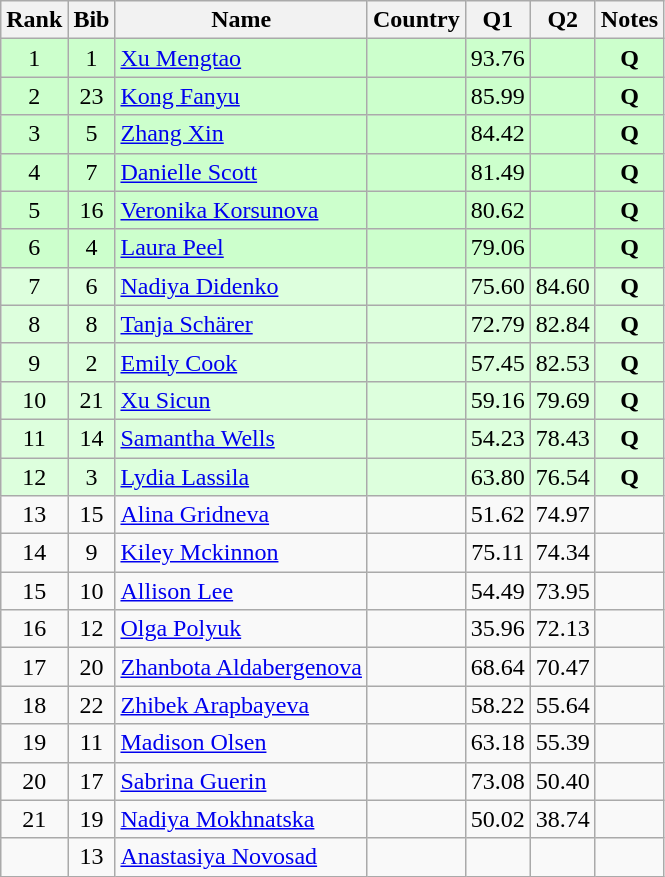<table class="wikitable sortable" style="text-align:center">
<tr>
<th>Rank</th>
<th>Bib</th>
<th>Name</th>
<th>Country</th>
<th>Q1</th>
<th>Q2</th>
<th>Notes</th>
</tr>
<tr bgcolor="#ccffcc">
<td>1</td>
<td>1</td>
<td align=left><a href='#'>Xu Mengtao</a></td>
<td align=left></td>
<td>93.76</td>
<td></td>
<td><strong>Q</strong></td>
</tr>
<tr bgcolor="#ccffcc">
<td>2</td>
<td>23</td>
<td align=left><a href='#'>Kong Fanyu</a></td>
<td align=left></td>
<td>85.99</td>
<td></td>
<td><strong>Q</strong></td>
</tr>
<tr bgcolor="#ccffcc">
<td>3</td>
<td>5</td>
<td align=left><a href='#'>Zhang Xin</a></td>
<td align=left></td>
<td>84.42</td>
<td></td>
<td><strong>Q</strong></td>
</tr>
<tr bgcolor="#ccffcc">
<td>4</td>
<td>7</td>
<td align=left><a href='#'>Danielle Scott</a></td>
<td align=left></td>
<td>81.49</td>
<td></td>
<td><strong>Q</strong></td>
</tr>
<tr bgcolor="#ccffcc">
<td>5</td>
<td>16</td>
<td align=left><a href='#'>Veronika Korsunova</a></td>
<td align=left></td>
<td>80.62</td>
<td></td>
<td><strong>Q</strong></td>
</tr>
<tr bgcolor="#ccffcc">
<td>6</td>
<td>4</td>
<td align=left><a href='#'>Laura Peel</a></td>
<td align=left></td>
<td>79.06</td>
<td></td>
<td><strong>Q</strong></td>
</tr>
<tr bgcolor="#ddffdd">
<td>7</td>
<td>6</td>
<td align=left><a href='#'>Nadiya Didenko</a></td>
<td align=left></td>
<td>75.60</td>
<td>84.60</td>
<td><strong>Q</strong></td>
</tr>
<tr bgcolor="#ddffdd">
<td>8</td>
<td>8</td>
<td align=left><a href='#'>Tanja Schärer</a></td>
<td align=left></td>
<td>72.79</td>
<td>82.84</td>
<td><strong>Q</strong></td>
</tr>
<tr bgcolor="#ddffdd">
<td>9</td>
<td>2</td>
<td align=left><a href='#'>Emily Cook</a></td>
<td align=left></td>
<td>57.45</td>
<td>82.53</td>
<td><strong>Q</strong></td>
</tr>
<tr bgcolor="#ddffdd">
<td>10</td>
<td>21</td>
<td align=left><a href='#'>Xu Sicun</a></td>
<td align=left></td>
<td>59.16</td>
<td>79.69</td>
<td><strong>Q</strong></td>
</tr>
<tr bgcolor="#ddffdd">
<td>11</td>
<td>14</td>
<td align=left><a href='#'>Samantha Wells</a></td>
<td align=left></td>
<td>54.23</td>
<td>78.43</td>
<td><strong>Q</strong></td>
</tr>
<tr bgcolor="#ddffdd">
<td>12</td>
<td>3</td>
<td align=left><a href='#'>Lydia Lassila</a></td>
<td align=left></td>
<td>63.80</td>
<td>76.54</td>
<td><strong>Q</strong></td>
</tr>
<tr>
<td>13</td>
<td>15</td>
<td align=left><a href='#'>Alina Gridneva</a></td>
<td align=left></td>
<td>51.62</td>
<td>74.97</td>
<td></td>
</tr>
<tr>
<td>14</td>
<td>9</td>
<td align=left><a href='#'>Kiley Mckinnon</a></td>
<td align=left></td>
<td>75.11</td>
<td>74.34</td>
<td></td>
</tr>
<tr>
<td>15</td>
<td>10</td>
<td align=left><a href='#'>Allison Lee</a></td>
<td align=left></td>
<td>54.49</td>
<td>73.95</td>
<td></td>
</tr>
<tr>
<td>16</td>
<td>12</td>
<td align=left><a href='#'>Olga Polyuk</a></td>
<td align=left></td>
<td>35.96</td>
<td>72.13</td>
<td></td>
</tr>
<tr>
<td>17</td>
<td>20</td>
<td align=left><a href='#'>Zhanbota Aldabergenova</a></td>
<td align=left></td>
<td>68.64</td>
<td>70.47</td>
<td></td>
</tr>
<tr>
<td>18</td>
<td>22</td>
<td align=left><a href='#'>Zhibek Arapbayeva</a></td>
<td align=left></td>
<td>58.22</td>
<td>55.64</td>
<td></td>
</tr>
<tr>
<td>19</td>
<td>11</td>
<td align=left><a href='#'>Madison Olsen</a></td>
<td align=left></td>
<td>63.18</td>
<td>55.39</td>
<td></td>
</tr>
<tr>
<td>20</td>
<td>17</td>
<td align=left><a href='#'>Sabrina Guerin</a></td>
<td align=left></td>
<td>73.08</td>
<td>50.40</td>
<td></td>
</tr>
<tr>
<td>21</td>
<td>19</td>
<td align=left><a href='#'>Nadiya Mokhnatska</a></td>
<td align=left></td>
<td>50.02</td>
<td>38.74</td>
<td></td>
</tr>
<tr>
<td></td>
<td>13</td>
<td align=left><a href='#'>Anastasiya Novosad</a></td>
<td align=left></td>
<td></td>
<td></td>
<td></td>
</tr>
</table>
